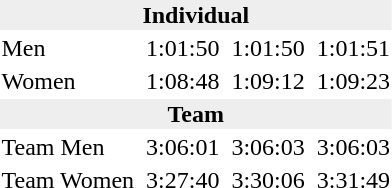<table>
<tr>
<td colspan=7 bgcolor=#eeeeee style=text-align:center;><strong>Individual</strong></td>
</tr>
<tr>
<td>Men</td>
<td></td>
<td>1:01:50</td>
<td></td>
<td>1:01:50</td>
<td></td>
<td>1:01:51</td>
</tr>
<tr>
<td>Women</td>
<td></td>
<td>1:08:48</td>
<td></td>
<td>1:09:12</td>
<td></td>
<td>1:09:23</td>
</tr>
<tr>
<td colspan=7 bgcolor=#eeeeee style=text-align:center;><strong>Team</strong></td>
</tr>
<tr>
<td>Team Men</td>
<td></td>
<td>3:06:01</td>
<td></td>
<td>3:06:03</td>
<td></td>
<td>3:06:03</td>
</tr>
<tr>
<td>Team Women</td>
<td></td>
<td>3:27:40</td>
<td></td>
<td>3:30:06</td>
<td></td>
<td>3:31:49</td>
</tr>
</table>
